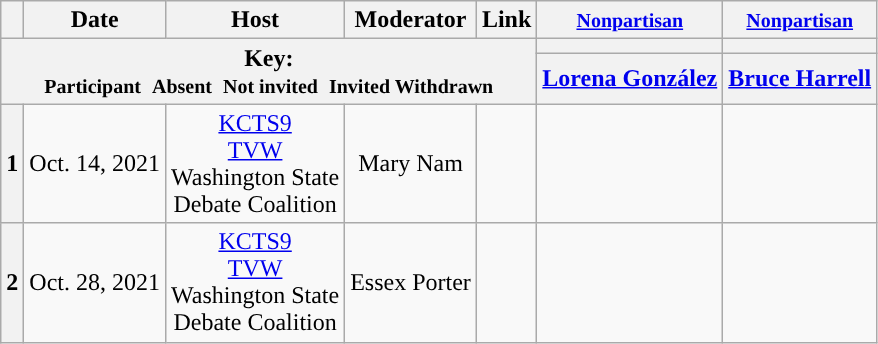<table class="wikitable" style="text-align:center;">
<tr>
<th scope="col"></th>
<th scope="col">Date</th>
<th scope="col">Host</th>
<th scope="col">Moderator</th>
<th scope="col">Link</th>
<th scope="col"><small><a href='#'>Nonpartisan</a></small></th>
<th scope="col"><small><a href='#'>Nonpartisan</a></small></th>
</tr>
<tr>
<th colspan="5" rowspan="2">Key:<br> <small>Participant </small>  <small>Absent </small>  <small>Not invited </small>  <small>Invited  Withdrawn</small></th>
<th scope="col" style="background:"></th>
<th scope="col" style="background:"></th>
</tr>
<tr>
<th scope="col"><a href='#'>Lorena González</a></th>
<th scope="col"><a href='#'>Bruce Harrell</a></th>
</tr>
<tr>
<th>1</th>
<td style="white-space:nowrap;">Oct. 14, 2021</td>
<td style="white-space:nowrap;"><a href='#'>KCTS9</a><br><a href='#'>TVW</a><br>Washington State<br>Debate Coalition</td>
<td style="white-space:nowrap;">Mary Nam</td>
<td style="white-space:nowrap;"></td>
<td></td>
<td></td>
</tr>
<tr>
<th>2</th>
<td style="white-space:nowrap;">Oct. 28, 2021</td>
<td style="white-space:nowrap;"><a href='#'>KCTS9</a><br><a href='#'>TVW</a><br>Washington State<br>Debate Coalition</td>
<td style="white-space:nowrap;">Essex Porter</td>
<td style="white-space:nowrap;"></td>
<td></td>
<td></td>
</tr>
</table>
